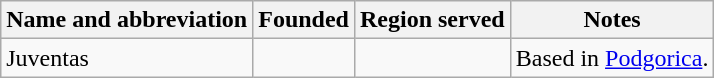<table class="wikitable sortable">
<tr>
<th>Name and abbreviation</th>
<th>Founded</th>
<th>Region served</th>
<th>Notes</th>
</tr>
<tr>
<td>Juventas</td>
<td></td>
<td></td>
<td>Based in <a href='#'>Podgorica</a>.</td>
</tr>
</table>
